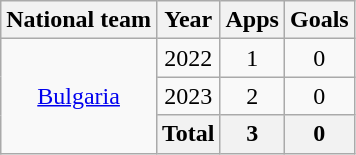<table class="wikitable" style="text-align:center">
<tr>
<th>National team</th>
<th>Year</th>
<th>Apps</th>
<th>Goals</th>
</tr>
<tr>
<td rowspan="3"><a href='#'>Bulgaria</a></td>
<td>2022</td>
<td>1</td>
<td>0</td>
</tr>
<tr>
<td>2023</td>
<td>2</td>
<td>0</td>
</tr>
<tr>
<th>Total</th>
<th>3</th>
<th>0</th>
</tr>
</table>
